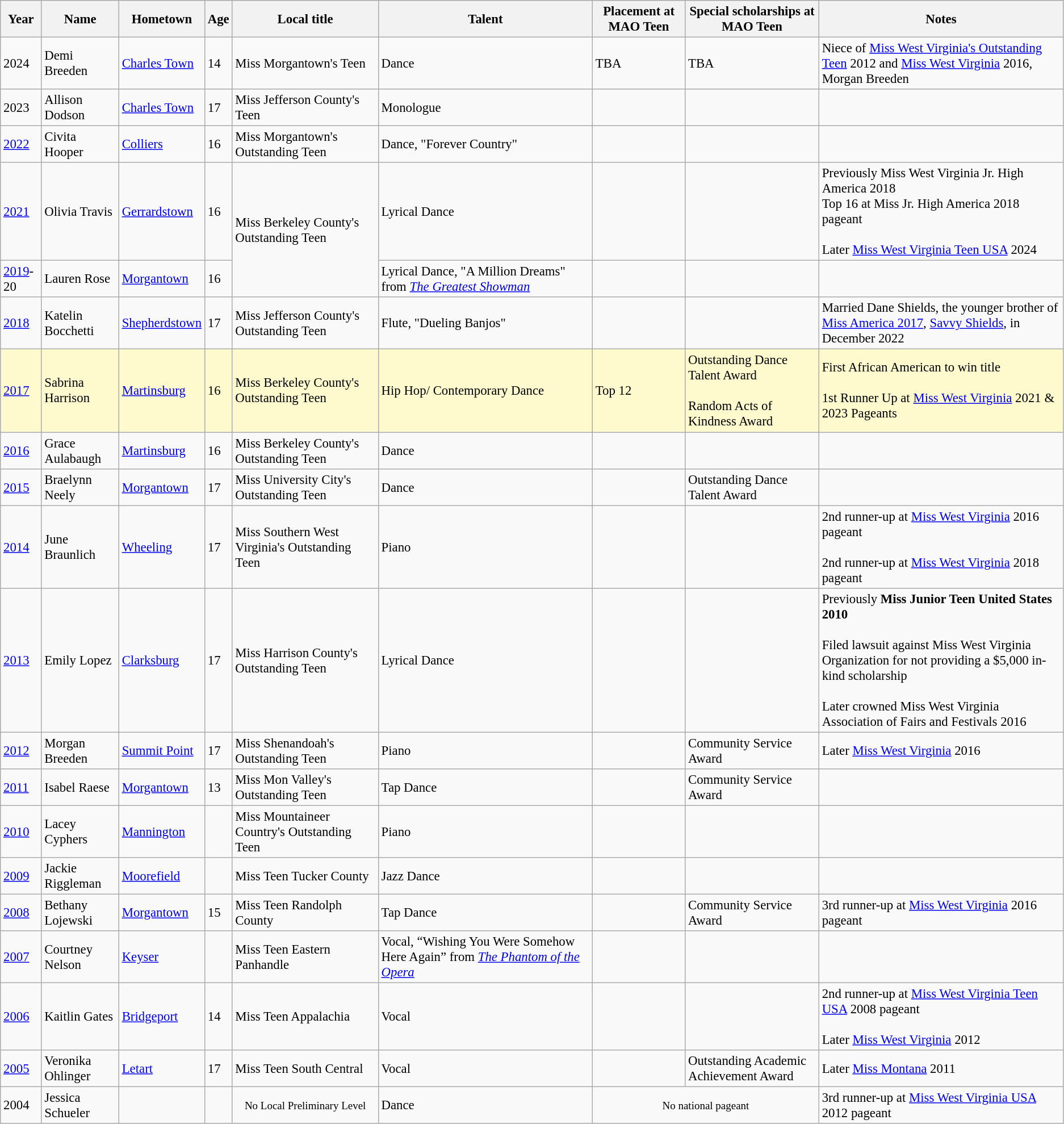<table class="wikitable sortable"style="font-size:95%;">
<tr>
<th>Year</th>
<th>Name</th>
<th>Hometown</th>
<th>Age</th>
<th>Local title</th>
<th>Talent</th>
<th>Placement at MAO Teen</th>
<th>Special scholarships at MAO Teen</th>
<th>Notes</th>
</tr>
<tr>
<td>2024</td>
<td>Demi Breeden</td>
<td><a href='#'>Charles Town</a></td>
<td>14</td>
<td>Miss Morgantown's Teen</td>
<td>Dance</td>
<td>TBA</td>
<td>TBA</td>
<td>Niece of <a href='#'>Miss West Virginia's Outstanding Teen</a> 2012 and <a href='#'>Miss West Virginia</a> 2016, Morgan Breeden</td>
</tr>
<tr>
<td>2023</td>
<td>Allison Dodson</td>
<td><a href='#'>Charles Town</a></td>
<td>17</td>
<td>Miss Jefferson County's Teen</td>
<td>Monologue</td>
<td></td>
<td></td>
<td></td>
</tr>
<tr>
<td><a href='#'>2022</a></td>
<td>Civita Hooper</td>
<td><a href='#'>Colliers</a></td>
<td>16</td>
<td>Miss Morgantown's Outstanding Teen</td>
<td>Dance, "Forever Country"</td>
<td></td>
<td></td>
<td></td>
</tr>
<tr>
<td><a href='#'>2021</a></td>
<td>Olivia Travis</td>
<td><a href='#'>Gerrardstown</a></td>
<td>16</td>
<td rowspan="2">Miss Berkeley County's Outstanding Teen</td>
<td>Lyrical Dance</td>
<td></td>
<td></td>
<td>Previously Miss West Virginia Jr. High America 2018<br>Top 16 at Miss Jr. High America 2018 pageant<br><br>Later <a href='#'>Miss West Virginia Teen USA</a> 2024</td>
</tr>
<tr>
<td><a href='#'>2019</a>-20</td>
<td>Lauren Rose</td>
<td><a href='#'>Morgantown</a></td>
<td>16</td>
<td>Lyrical Dance, "A Million Dreams" from <em><a href='#'>The Greatest Showman</a></em></td>
<td></td>
<td></td>
<td></td>
</tr>
<tr>
<td><a href='#'>2018</a></td>
<td>Katelin Bocchetti</td>
<td><a href='#'>Shepherdstown</a></td>
<td>17</td>
<td>Miss Jefferson County's Outstanding Teen</td>
<td>Flute, "Dueling Banjos"</td>
<td></td>
<td></td>
<td>Married Dane Shields, the younger brother of <a href='#'>Miss America 2017</a>, <a href='#'>Savvy Shields</a>, in December 2022</td>
</tr>
<tr style="background-color:#FFFACD;">
<td><a href='#'>2017</a></td>
<td>Sabrina Harrison</td>
<td><a href='#'>Martinsburg</a></td>
<td>16</td>
<td>Miss Berkeley County's Outstanding Teen</td>
<td>Hip Hop/ Contemporary Dance</td>
<td>Top 12</td>
<td>Outstanding Dance Talent Award<br><br>Random Acts of Kindness Award</td>
<td>First African American to win title<br><br>1st Runner Up at <a href='#'>Miss West Virginia</a> 2021 & 2023 Pageants</td>
</tr>
<tr>
<td><a href='#'>2016</a></td>
<td>Grace Aulabaugh</td>
<td><a href='#'>Martinsburg</a></td>
<td>16</td>
<td>Miss Berkeley County's Outstanding Teen</td>
<td>Dance</td>
<td></td>
<td></td>
<td></td>
</tr>
<tr>
<td><a href='#'>2015</a></td>
<td>Braelynn Neely</td>
<td><a href='#'>Morgantown</a></td>
<td>17</td>
<td>Miss University City's Outstanding Teen</td>
<td>Dance</td>
<td></td>
<td>Outstanding Dance Talent Award</td>
<td></td>
</tr>
<tr>
<td><a href='#'>2014</a></td>
<td>June Braunlich</td>
<td><a href='#'>Wheeling</a></td>
<td>17</td>
<td>Miss Southern West Virginia's Outstanding Teen</td>
<td>Piano</td>
<td></td>
<td></td>
<td>2nd runner-up at <a href='#'>Miss West Virginia</a> 2016 pageant<br><br>2nd runner-up at <a href='#'>Miss West Virginia</a> 2018 pageant</td>
</tr>
<tr>
<td><a href='#'>2013</a></td>
<td>Emily Lopez</td>
<td><a href='#'>Clarksburg</a></td>
<td>17</td>
<td>Miss Harrison County's Outstanding Teen</td>
<td>Lyrical Dance</td>
<td></td>
<td></td>
<td>Previously <strong>Miss Junior Teen United States 2010</strong><br><br>Filed lawsuit against Miss West Virginia Organization for not providing a $5,000 in-kind scholarship<br><br>Later crowned Miss West Virginia Association of Fairs and Festivals 2016</td>
</tr>
<tr>
<td><a href='#'>2012</a></td>
<td>Morgan Breeden</td>
<td><a href='#'>Summit Point</a></td>
<td>17</td>
<td>Miss Shenandoah's Outstanding Teen</td>
<td>Piano</td>
<td></td>
<td>Community Service Award</td>
<td>Later <a href='#'>Miss West Virginia</a> 2016</td>
</tr>
<tr>
<td><a href='#'>2011</a></td>
<td>Isabel Raese</td>
<td><a href='#'>Morgantown</a></td>
<td>13</td>
<td>Miss Mon Valley's Outstanding Teen</td>
<td>Tap Dance</td>
<td></td>
<td>Community Service Award</td>
<td></td>
</tr>
<tr>
<td><a href='#'>2010</a></td>
<td>Lacey Cyphers</td>
<td><a href='#'>Mannington</a></td>
<td></td>
<td>Miss Mountaineer Country's Outstanding Teen</td>
<td>Piano</td>
<td></td>
<td></td>
<td></td>
</tr>
<tr>
<td><a href='#'>2009</a></td>
<td>Jackie Riggleman</td>
<td><a href='#'>Moorefield</a></td>
<td></td>
<td>Miss Teen Tucker County</td>
<td>Jazz Dance</td>
<td></td>
<td></td>
<td></td>
</tr>
<tr>
<td><a href='#'>2008</a></td>
<td>Bethany Lojewski</td>
<td><a href='#'>Morgantown</a></td>
<td>15</td>
<td>Miss Teen Randolph County</td>
<td>Tap Dance</td>
<td></td>
<td>Community Service Award</td>
<td>3rd runner-up at <a href='#'>Miss West Virginia</a> 2016 pageant</td>
</tr>
<tr>
<td><a href='#'>2007</a></td>
<td>Courtney Nelson</td>
<td><a href='#'>Keyser</a></td>
<td></td>
<td>Miss Teen Eastern Panhandle</td>
<td>Vocal, “Wishing You Were Somehow Here Again” from <em><a href='#'>The Phantom of the Opera</a></em></td>
<td></td>
<td></td>
<td></td>
</tr>
<tr>
<td><a href='#'>2006</a></td>
<td>Kaitlin Gates</td>
<td><a href='#'>Bridgeport</a></td>
<td>14</td>
<td>Miss Teen Appalachia</td>
<td>Vocal</td>
<td></td>
<td></td>
<td>2nd runner-up at <a href='#'>Miss West Virginia Teen USA</a> 2008 pageant<br><br>Later <a href='#'>Miss West Virginia</a> 2012</td>
</tr>
<tr>
<td><a href='#'>2005</a></td>
<td>Veronika Ohlinger</td>
<td><a href='#'>Letart</a></td>
<td>17</td>
<td>Miss Teen South Central</td>
<td>Vocal</td>
<td></td>
<td>Outstanding Academic Achievement Award</td>
<td>Later <a href='#'>Miss Montana</a> 2011</td>
</tr>
<tr>
<td>2004</td>
<td>Jessica Schueler</td>
<td></td>
<td></td>
<td style="text-align:center;"><small>No Local Preliminary Level</small></td>
<td>Dance</td>
<td colspan=2 style="text-align:center;"><small>No national pageant</small></td>
<td>3rd runner-up at <a href='#'>Miss West Virginia USA</a> 2012 pageant</td>
</tr>
</table>
